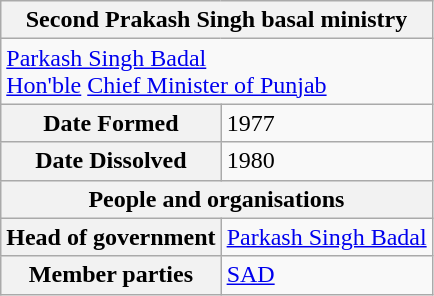<table class="wikitable">
<tr>
<th colspan="2">Second Prakash Singh basal ministry</th>
</tr>
<tr>
<td colspan="2"><a href='#'>Parkash Singh Badal</a><br><a href='#'>Hon'ble</a> <a href='#'>Chief Minister of Punjab</a></td>
</tr>
<tr>
<th>Date Formed</th>
<td>1977</td>
</tr>
<tr>
<th>Date Dissolved</th>
<td>1980</td>
</tr>
<tr>
<th colspan="2">People and organisations</th>
</tr>
<tr>
<th>Head of government</th>
<td><a href='#'>Parkash Singh Badal</a></td>
</tr>
<tr>
<th>Member parties</th>
<td><a href='#'>SAD</a></td>
</tr>
</table>
